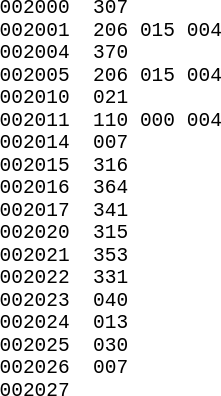<table>
<tr>
<td><br><pre><br>002000  307    
002001  206 015 004
002004  370        
002005  206 015 004
002010  021        
002011  110 000 004
002014  007<br>002015  316
002016  364        
002017  341        
002020  315
002021  353        
002022  331
002023  040
002024  013 
002025  030 
002026  007        
002027             
</pre></td>
<td><br></td>
</tr>
</table>
